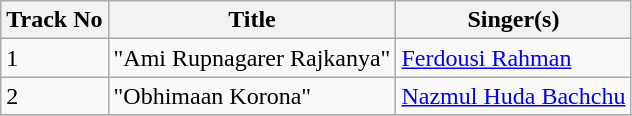<table class="wikitable">
<tr>
<th>Track No</th>
<th>Title</th>
<th>Singer(s)</th>
</tr>
<tr>
<td>1</td>
<td>"Ami Rupnagarer Rajkanya"</td>
<td><a href='#'>Ferdousi Rahman</a></td>
</tr>
<tr>
<td>2</td>
<td>"Obhimaan Korona"</td>
<td><a href='#'>Nazmul Huda Bachchu</a></td>
</tr>
<tr>
</tr>
</table>
